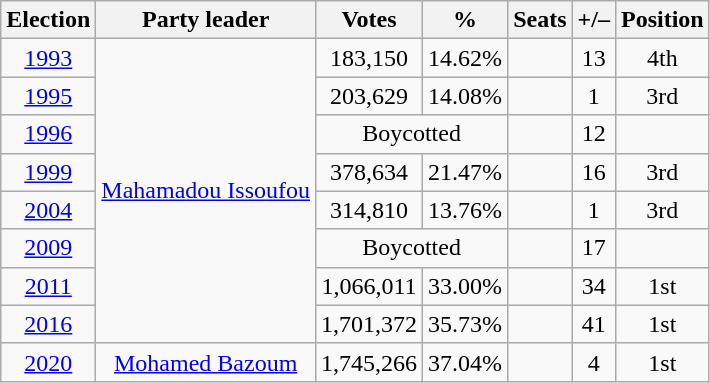<table class=wikitable style=text-align:center>
<tr>
<th>Election</th>
<th>Party leader</th>
<th><strong>Votes</strong></th>
<th><strong>%</strong></th>
<th><strong>Seats</strong></th>
<th>+/–</th>
<th><strong>Position</strong></th>
</tr>
<tr>
<td><a href='#'>1993</a></td>
<td rowspan="8"><a href='#'>Mahamadou Issoufou</a></td>
<td>183,150</td>
<td>14.62%</td>
<td><br></td>
<td> 13</td>
<td> 4th</td>
</tr>
<tr>
<td><a href='#'>1995</a></td>
<td>203,629</td>
<td>14.08%</td>
<td><br></td>
<td> 1</td>
<td> 3rd</td>
</tr>
<tr>
<td><a href='#'>1996</a></td>
<td colspan="2">Boycotted</td>
<td></td>
<td> 12</td>
<td></td>
</tr>
<tr>
<td><a href='#'>1999</a></td>
<td>378,634</td>
<td>21.47%</td>
<td><br></td>
<td> 16</td>
<td> 3rd</td>
</tr>
<tr>
<td><a href='#'>2004</a></td>
<td>314,810</td>
<td>13.76%</td>
<td><br></td>
<td> 1</td>
<td> 3rd</td>
</tr>
<tr>
<td><a href='#'>2009</a></td>
<td colspan="2">Boycotted</td>
<td></td>
<td> 17</td>
<td></td>
</tr>
<tr>
<td><a href='#'>2011</a></td>
<td>1,066,011</td>
<td>33.00%</td>
<td><br></td>
<td> 34</td>
<td> 1st</td>
</tr>
<tr>
<td><a href='#'>2016</a></td>
<td>1,701,372</td>
<td>35.73%</td>
<td><br></td>
<td> 41</td>
<td> 1st</td>
</tr>
<tr>
<td><a href='#'>2020</a></td>
<td><a href='#'>Mohamed Bazoum</a></td>
<td>1,745,266</td>
<td>37.04%</td>
<td></td>
<td> 4</td>
<td> 1st</td>
</tr>
</table>
